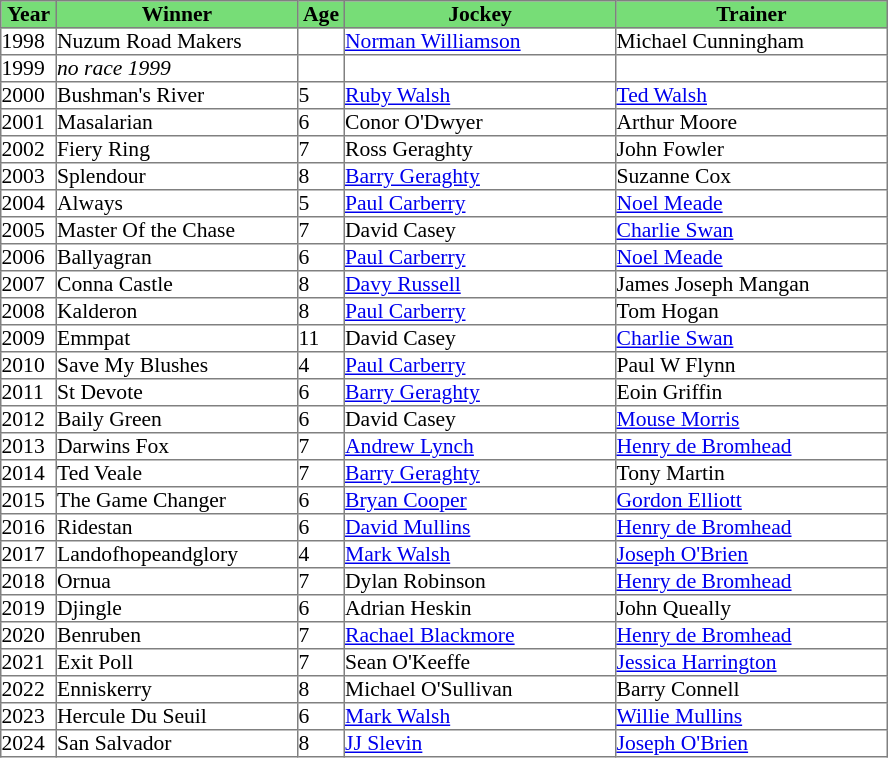<table class = "sortable" | border="1" cellpadding="0" style="border-collapse: collapse; font-size:90%">
<tr bgcolor="#77dd77" align="center">
<td style="width:36px"><strong>Year</strong></td>
<td style="width:160px"><strong>Winner</strong></td>
<td style="width:30px"><strong>Age</strong></td>
<td style="width:180px"><strong>Jockey</strong></td>
<td style="width:180px"><strong>Trainer</strong></td>
</tr>
<tr>
<td>1998</td>
<td>Nuzum Road Makers</td>
<td></td>
<td><a href='#'>Norman Williamson</a></td>
<td>Michael Cunningham</td>
</tr>
<tr>
<td>1999</td>
<td><em>no race 1999</em></td>
<td></td>
<td></td>
<td></td>
</tr>
<tr>
<td>2000</td>
<td>Bushman's River </td>
<td>5</td>
<td><a href='#'>Ruby Walsh</a></td>
<td><a href='#'>Ted Walsh</a></td>
</tr>
<tr>
<td>2001</td>
<td>Masalarian</td>
<td>6</td>
<td>Conor O'Dwyer</td>
<td>Arthur Moore</td>
</tr>
<tr>
<td>2002</td>
<td>Fiery Ring </td>
<td>7</td>
<td>Ross Geraghty</td>
<td>John Fowler</td>
</tr>
<tr>
<td>2003</td>
<td>Splendour</td>
<td>8</td>
<td><a href='#'>Barry Geraghty</a></td>
<td>Suzanne Cox</td>
</tr>
<tr>
<td>2004</td>
<td>Always</td>
<td>5</td>
<td><a href='#'>Paul Carberry</a></td>
<td><a href='#'>Noel Meade</a></td>
</tr>
<tr>
<td>2005</td>
<td>Master Of the Chase</td>
<td>7</td>
<td>David Casey</td>
<td><a href='#'>Charlie Swan</a></td>
</tr>
<tr>
<td>2006</td>
<td>Ballyagran</td>
<td>6</td>
<td><a href='#'>Paul Carberry</a></td>
<td><a href='#'>Noel Meade</a></td>
</tr>
<tr>
<td>2007</td>
<td>Conna Castle</td>
<td>8</td>
<td><a href='#'>Davy Russell</a></td>
<td>James Joseph Mangan</td>
</tr>
<tr>
<td>2008</td>
<td>Kalderon</td>
<td>8</td>
<td><a href='#'>Paul Carberry</a></td>
<td>Tom Hogan</td>
</tr>
<tr>
<td>2009</td>
<td>Emmpat</td>
<td>11</td>
<td>David Casey</td>
<td><a href='#'>Charlie Swan</a></td>
</tr>
<tr>
<td>2010</td>
<td>Save My Blushes</td>
<td>4</td>
<td><a href='#'>Paul Carberry</a></td>
<td>Paul W Flynn</td>
</tr>
<tr>
<td>2011</td>
<td>St Devote</td>
<td>6</td>
<td><a href='#'>Barry Geraghty</a></td>
<td>Eoin Griffin</td>
</tr>
<tr>
<td>2012</td>
<td>Baily Green</td>
<td>6</td>
<td>David Casey</td>
<td><a href='#'>Mouse Morris</a></td>
</tr>
<tr>
<td>2013</td>
<td>Darwins Fox</td>
<td>7</td>
<td><a href='#'>Andrew Lynch</a></td>
<td><a href='#'>Henry de Bromhead</a></td>
</tr>
<tr>
<td>2014</td>
<td>Ted Veale</td>
<td>7</td>
<td><a href='#'>Barry Geraghty</a></td>
<td>Tony Martin</td>
</tr>
<tr>
<td>2015</td>
<td>The Game Changer</td>
<td>6</td>
<td><a href='#'>Bryan Cooper</a></td>
<td><a href='#'>Gordon Elliott</a></td>
</tr>
<tr>
<td>2016</td>
<td>Ridestan </td>
<td>6</td>
<td><a href='#'>David Mullins</a></td>
<td><a href='#'>Henry de Bromhead</a></td>
</tr>
<tr>
<td>2017</td>
<td>Landofhopeandglory</td>
<td>4</td>
<td><a href='#'>Mark Walsh</a></td>
<td><a href='#'>Joseph O'Brien</a></td>
</tr>
<tr>
<td>2018</td>
<td>Ornua</td>
<td>7</td>
<td>Dylan Robinson</td>
<td><a href='#'>Henry de Bromhead</a></td>
</tr>
<tr>
<td>2019</td>
<td>Djingle</td>
<td>6</td>
<td>Adrian Heskin</td>
<td>John Queally</td>
</tr>
<tr>
<td>2020</td>
<td>Benruben</td>
<td>7</td>
<td><a href='#'>Rachael Blackmore</a></td>
<td><a href='#'>Henry de Bromhead</a></td>
</tr>
<tr>
<td>2021</td>
<td>Exit Poll</td>
<td>7</td>
<td>Sean O'Keeffe</td>
<td><a href='#'>Jessica Harrington</a></td>
</tr>
<tr>
<td>2022</td>
<td>Enniskerry</td>
<td>8</td>
<td>Michael O'Sullivan</td>
<td>Barry Connell</td>
</tr>
<tr>
<td>2023</td>
<td>Hercule Du Seuil</td>
<td>6</td>
<td><a href='#'>Mark Walsh</a></td>
<td><a href='#'>Willie Mullins</a></td>
</tr>
<tr>
<td>2024</td>
<td>San Salvador</td>
<td>8</td>
<td><a href='#'>JJ Slevin</a></td>
<td><a href='#'>Joseph O'Brien</a></td>
</tr>
</table>
